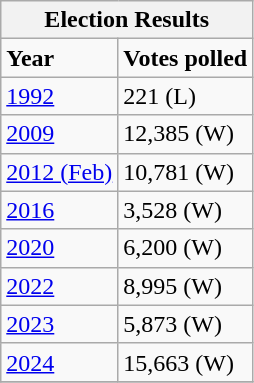<table class="wikitable" id="toc" : left; margin-left: 2em; width: 40%; font-size: 90%;"cellspacing="3">
<tr>
<th colspan="4"><strong>Election Results</strong></th>
</tr>
<tr>
<td><strong>Year</strong></td>
<td><strong>Votes polled</strong></td>
</tr>
<tr>
<td><a href='#'>1992</a></td>
<td>221 (L)</td>
</tr>
<tr>
<td><a href='#'>2009</a></td>
<td>12,385 (W)</td>
</tr>
<tr>
<td><a href='#'>2012 (Feb)</a></td>
<td>10,781 (W)</td>
</tr>
<tr>
<td><a href='#'>2016</a></td>
<td>3,528 (W)</td>
</tr>
<tr>
<td><a href='#'>2020</a></td>
<td>6,200 (W)</td>
</tr>
<tr>
<td><a href='#'>2022</a></td>
<td>8,995 (W)</td>
</tr>
<tr>
<td><a href='#'>2023</a></td>
<td>5,873 (W)</td>
</tr>
<tr>
<td><a href='#'>2024</a></td>
<td>15,663 (W)</td>
</tr>
<tr>
</tr>
</table>
